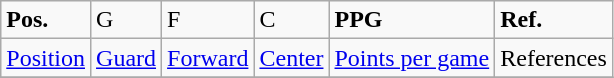<table class="wikitable">
<tr>
<td><strong>Pos.</strong></td>
<td>G</td>
<td>F</td>
<td>C</td>
<td><strong>PPG</strong></td>
<td><strong>Ref.</strong></td>
</tr>
<tr>
<td><a href='#'>Position</a></td>
<td><a href='#'>Guard</a></td>
<td><a href='#'>Forward</a></td>
<td><a href='#'>Center</a></td>
<td><a href='#'>Points per game</a></td>
<td>References</td>
</tr>
<tr>
</tr>
</table>
